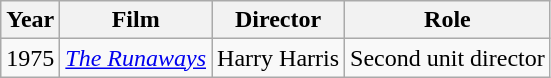<table class="wikitable">
<tr>
<th>Year</th>
<th>Film</th>
<th>Director</th>
<th>Role</th>
</tr>
<tr>
<td>1975</td>
<td><em><a href='#'>The Runaways</a></em></td>
<td>Harry Harris</td>
<td>Second unit director</td>
</tr>
</table>
